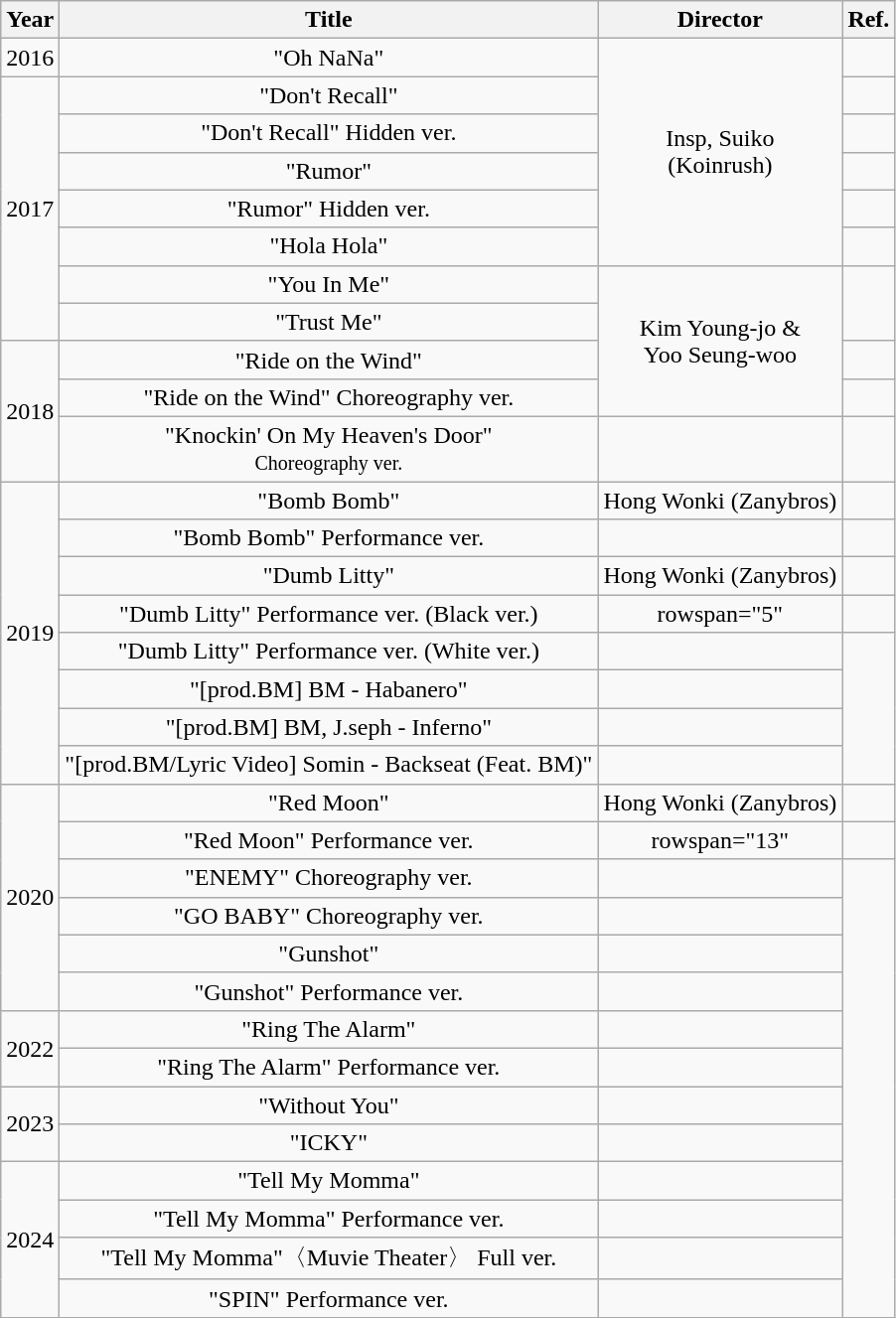<table class="wikitable" style="text-align:center;">
<tr>
<th>Year</th>
<th>Title</th>
<th>Director</th>
<th>Ref.</th>
</tr>
<tr>
<td>2016</td>
<td>"Oh NaNa"</td>
<td rowspan="6">Insp, Suiko<br> (Koinrush)</td>
<td></td>
</tr>
<tr>
<td rowspan="7">2017</td>
<td>"Don't Recall"</td>
<td></td>
</tr>
<tr>
<td>"Don't Recall" Hidden ver.</td>
<td></td>
</tr>
<tr>
<td>"Rumor"</td>
<td></td>
</tr>
<tr>
<td>"Rumor" Hidden ver.</td>
<td></td>
</tr>
<tr>
<td>"Hola Hola"</td>
<td></td>
</tr>
<tr>
<td>"You In Me"</td>
<td rowspan="4">Kim Young-jo & <br> Yoo Seung-woo</td>
<td rowspan="2"></td>
</tr>
<tr>
<td>"Trust Me"</td>
</tr>
<tr>
<td rowspan="3">2018</td>
<td>"Ride on the Wind"</td>
<td></td>
</tr>
<tr>
<td>"Ride on the Wind" Choreography ver.</td>
<td></td>
</tr>
<tr>
<td>"Knockin' On My Heaven's Door" <br><small>Choreography ver.</small></td>
<td></td>
<td></td>
</tr>
<tr>
<td rowspan="8">2019</td>
<td>"Bomb Bomb"</td>
<td>Hong Wonki (Zanybros)</td>
<td></td>
</tr>
<tr>
<td>"Bomb Bomb" Performance ver.</td>
<td></td>
<td></td>
</tr>
<tr>
<td>"Dumb Litty"</td>
<td>Hong Wonki (Zanybros)</td>
<td></td>
</tr>
<tr>
<td>"Dumb Litty" Performance ver. (Black ver.)</td>
<td>rowspan="5" </td>
<td></td>
</tr>
<tr>
<td>"Dumb Litty" Performance ver. (White ver.)</td>
<td></td>
</tr>
<tr>
<td>"[prod.BM] BM - Habanero"</td>
<td></td>
</tr>
<tr>
<td>"[prod.BM] BM, J.seph - Inferno"</td>
<td></td>
</tr>
<tr>
<td>"[prod.BM/Lyric Video] Somin - Backseat (Feat. BM)"</td>
<td></td>
</tr>
<tr>
<td rowspan="6">2020</td>
<td>"Red Moon"</td>
<td>Hong Wonki (Zanybros)</td>
<td></td>
</tr>
<tr>
<td>"Red Moon" Performance ver.</td>
<td>rowspan="13"  </td>
<td></td>
</tr>
<tr>
<td>"ENEMY" Choreography ver.</td>
<td></td>
</tr>
<tr>
<td>"GO BABY" Choreography ver.</td>
<td></td>
</tr>
<tr>
<td>"Gunshot"</td>
<td></td>
</tr>
<tr>
<td>"Gunshot" Performance ver.</td>
<td></td>
</tr>
<tr>
<td rowspan="2">2022</td>
<td>"Ring The Alarm"</td>
<td></td>
</tr>
<tr>
<td>"Ring The Alarm" Performance ver.</td>
<td></td>
</tr>
<tr>
<td rowspan="2">2023</td>
<td>"Without You"</td>
<td></td>
</tr>
<tr>
<td>"ICKY"</td>
<td></td>
</tr>
<tr>
<td rowspan="4">2024</td>
<td>"Tell My Momma"</td>
<td></td>
</tr>
<tr>
<td>"Tell My Momma" Performance ver.</td>
<td></td>
</tr>
<tr>
<td>"Tell My Momma"〈Muvie Theater〉 Full ver.</td>
<td></td>
</tr>
<tr>
<td>"SPIN" Performance ver.</td>
<td></td>
</tr>
<tr>
</tr>
</table>
